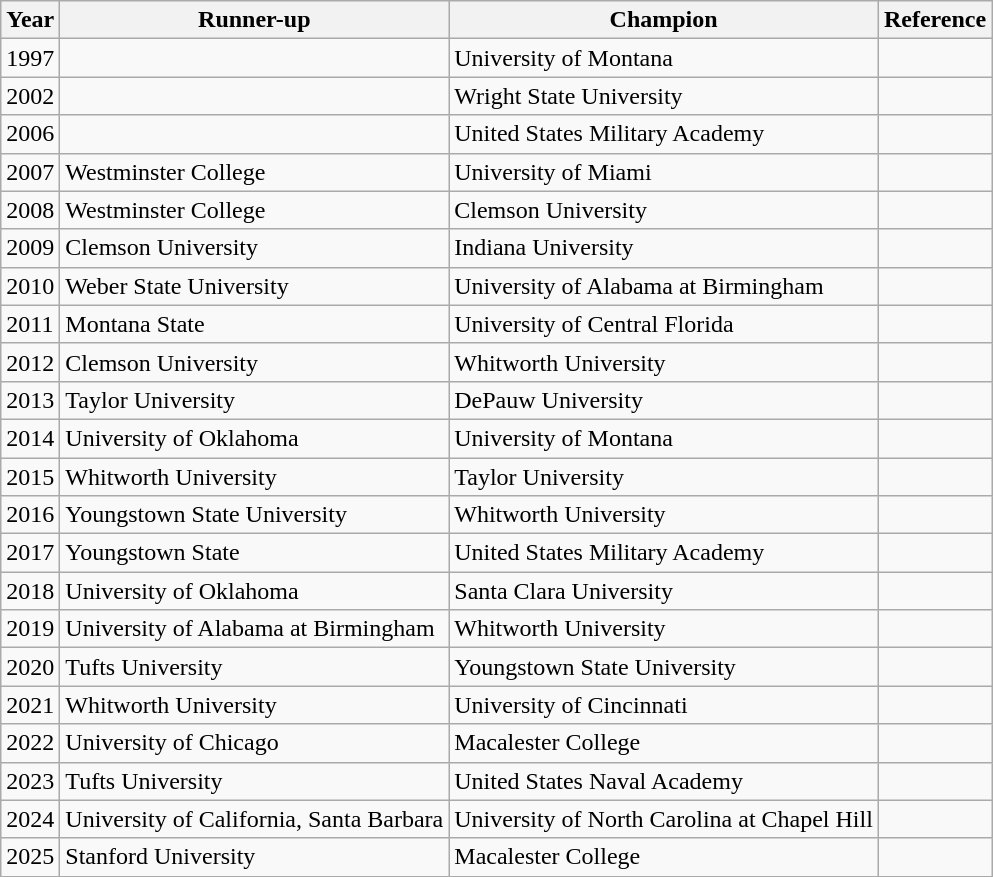<table class="wikitable">
<tr>
<th>Year</th>
<th>Runner-up</th>
<th>Champion</th>
<th>Reference</th>
</tr>
<tr>
<td>1997</td>
<td></td>
<td>University of Montana</td>
<td></td>
</tr>
<tr>
<td>2002</td>
<td></td>
<td>Wright State University</td>
<td></td>
</tr>
<tr>
<td>2006</td>
<td></td>
<td>United States Military Academy</td>
<td></td>
</tr>
<tr>
<td>2007</td>
<td>Westminster College</td>
<td>University of Miami</td>
<td></td>
</tr>
<tr>
<td>2008</td>
<td>Westminster College</td>
<td>Clemson University</td>
<td></td>
</tr>
<tr>
<td>2009</td>
<td>Clemson University</td>
<td>Indiana University</td>
<td></td>
</tr>
<tr>
<td>2010</td>
<td>Weber State University</td>
<td>University of Alabama at Birmingham</td>
<td></td>
</tr>
<tr>
<td>2011</td>
<td>Montana State</td>
<td>University of Central Florida</td>
<td></td>
</tr>
<tr>
<td>2012</td>
<td>Clemson University</td>
<td>Whitworth University</td>
<td></td>
</tr>
<tr>
<td>2013</td>
<td>Taylor University</td>
<td>DePauw University</td>
<td></td>
</tr>
<tr>
<td>2014</td>
<td>University of Oklahoma</td>
<td>University of Montana</td>
<td></td>
</tr>
<tr>
<td>2015</td>
<td>Whitworth University</td>
<td>Taylor University</td>
<td></td>
</tr>
<tr>
<td>2016</td>
<td>Youngstown State University</td>
<td>Whitworth University</td>
<td></td>
</tr>
<tr>
<td>2017</td>
<td>Youngstown State</td>
<td>United States Military Academy</td>
<td></td>
</tr>
<tr>
<td>2018</td>
<td>University of Oklahoma</td>
<td>Santa Clara University</td>
<td></td>
</tr>
<tr>
<td>2019</td>
<td>University of Alabama at Birmingham</td>
<td>Whitworth University</td>
<td></td>
</tr>
<tr>
<td>2020</td>
<td>Tufts University</td>
<td>Youngstown State University</td>
<td></td>
</tr>
<tr>
<td>2021</td>
<td>Whitworth University</td>
<td>University of Cincinnati</td>
<td></td>
</tr>
<tr>
<td>2022</td>
<td>University of Chicago</td>
<td>Macalester College</td>
<td></td>
</tr>
<tr>
<td>2023</td>
<td>Tufts University</td>
<td>United States Naval Academy</td>
<td></td>
</tr>
<tr>
<td>2024</td>
<td>University of California, Santa Barbara</td>
<td>University of North Carolina at Chapel Hill</td>
<td></td>
</tr>
<tr>
<td>2025</td>
<td>Stanford University</td>
<td>Macalester College</td>
</tr>
</table>
